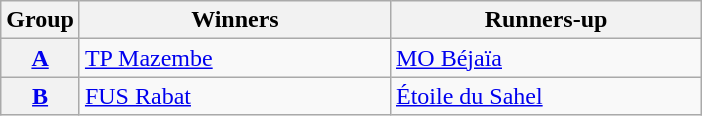<table class="wikitable">
<tr>
<th>Group</th>
<th width=200>Winners</th>
<th width=200>Runners-up</th>
</tr>
<tr>
<th><a href='#'>A</a></th>
<td> <a href='#'>TP Mazembe</a></td>
<td> <a href='#'>MO Béjaïa</a></td>
</tr>
<tr>
<th><a href='#'>B</a></th>
<td> <a href='#'>FUS Rabat</a></td>
<td> <a href='#'>Étoile du Sahel</a></td>
</tr>
</table>
